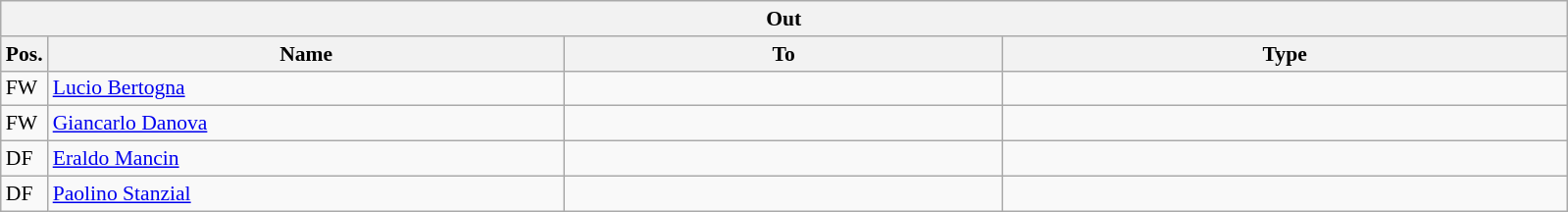<table class="wikitable" style="font-size:90%;">
<tr>
<th colspan="4">Out</th>
</tr>
<tr>
<th width=3%>Pos.</th>
<th width=33%>Name</th>
<th width=28%>To</th>
<th width=36%>Type</th>
</tr>
<tr>
<td>FW</td>
<td><a href='#'>Lucio Bertogna</a></td>
<td></td>
<td></td>
</tr>
<tr>
<td>FW</td>
<td><a href='#'>Giancarlo Danova</a></td>
<td></td>
<td></td>
</tr>
<tr>
<td>DF</td>
<td><a href='#'>Eraldo Mancin</a></td>
<td></td>
<td></td>
</tr>
<tr>
<td>DF</td>
<td><a href='#'>Paolino Stanzial</a></td>
<td></td>
<td></td>
</tr>
</table>
